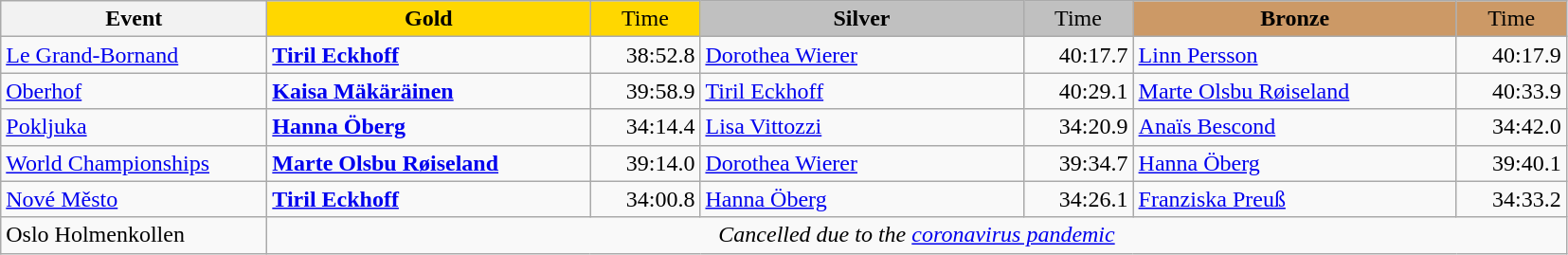<table class="wikitable">
<tr>
<th width="180">Event</th>
<th width="220" style="background:gold">Gold</th>
<th width="70" style="background:gold;font-weight:normal">Time</th>
<th width="220" style="background:silver">Silver</th>
<th width="70" style="background:silver;font-weight:normal">Time</th>
<th width="220" style="background:#CC9966">Bronze</th>
<th width="70" style="background:#CC9966;font-weight:normal">Time</th>
</tr>
<tr>
<td><a href='#'>Le Grand-Bornand</a><br></td>
<td><strong><a href='#'>Tiril Eckhoff</a></strong><br></td>
<td align="right">38:52.8 <br> </td>
<td><a href='#'>Dorothea Wierer</a><br></td>
<td align="right">40:17.7 <br> </td>
<td><a href='#'>Linn Persson</a><br></td>
<td align="right">40:17.9 <br> </td>
</tr>
<tr>
<td><a href='#'>Oberhof</a><br></td>
<td><strong><a href='#'>Kaisa Mäkäräinen</a></strong><br></td>
<td align="right">39:58.9 <br> </td>
<td><a href='#'>Tiril Eckhoff</a><br></td>
<td align="right">40:29.1 <br> </td>
<td><a href='#'>Marte Olsbu Røiseland</a><br></td>
<td align="right">40:33.9 <br> </td>
</tr>
<tr>
<td><a href='#'>Pokljuka</a><br></td>
<td><strong><a href='#'>Hanna Öberg</a></strong><br></td>
<td align="right">34:14.4 <br> </td>
<td><a href='#'>Lisa Vittozzi</a><br></td>
<td align="right">34:20.9 <br> </td>
<td><a href='#'>Anaïs Bescond</a><br></td>
<td align="right">34:42.0 <br> </td>
</tr>
<tr>
<td><a href='#'>World Championships</a><br></td>
<td><strong><a href='#'>Marte Olsbu Røiseland</a></strong><br></td>
<td align="right">39:14.0 <br> </td>
<td><a href='#'>Dorothea Wierer</a><br></td>
<td align="right">39:34.7 <br> </td>
<td><a href='#'>Hanna Öberg</a><br></td>
<td align="right">39:40.1 <br> </td>
</tr>
<tr>
<td><a href='#'>Nové Město</a><br></td>
<td><strong><a href='#'>Tiril Eckhoff</a></strong><br></td>
<td align="right">34:00.8 <br> </td>
<td><a href='#'>Hanna Öberg</a><br></td>
<td align="right">34:26.1 <br> </td>
<td><a href='#'>Franziska Preuß</a><br></td>
<td align="right">34:33.2 <br> </td>
</tr>
<tr>
<td>Oslo Holmenkollen<br></td>
<td colspan="6" align="middle"><em>Cancelled due to the <a href='#'>coronavirus pandemic</a></em></td>
</tr>
</table>
